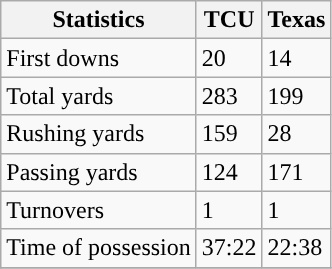<table class="wikitable" style="float: left;">
<tr>
<th>Statistics</th>
<th>TCU</th>
<th>Texas</th>
</tr>
<tr>
<td>First downs</td>
<td>20</td>
<td>14</td>
</tr>
<tr>
<td>Total yards</td>
<td>283</td>
<td>199</td>
</tr>
<tr>
<td>Rushing yards</td>
<td>159</td>
<td>28</td>
</tr>
<tr>
<td>Passing yards</td>
<td>124</td>
<td>171</td>
</tr>
<tr>
<td>Turnovers</td>
<td>1</td>
<td>1</td>
</tr>
<tr>
<td>Time of possession</td>
<td>37:22</td>
<td>22:38</td>
</tr>
<tr>
</tr>
</table>
